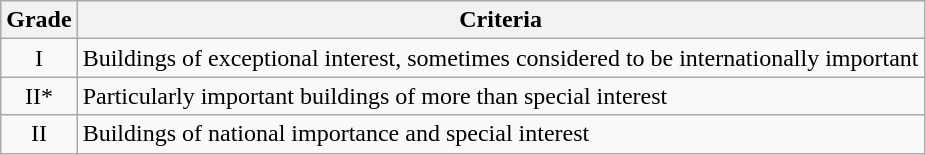<table class="wikitable">
<tr>
<th>Grade</th>
<th>Criteria</th>
</tr>
<tr>
<td align="center" >I</td>
<td>Buildings of exceptional interest, sometimes considered to be internationally important</td>
</tr>
<tr>
<td align="center" >II*</td>
<td>Particularly important buildings of more than special interest</td>
</tr>
<tr>
<td align="center" >II</td>
<td>Buildings of national importance and special interest</td>
</tr>
</table>
